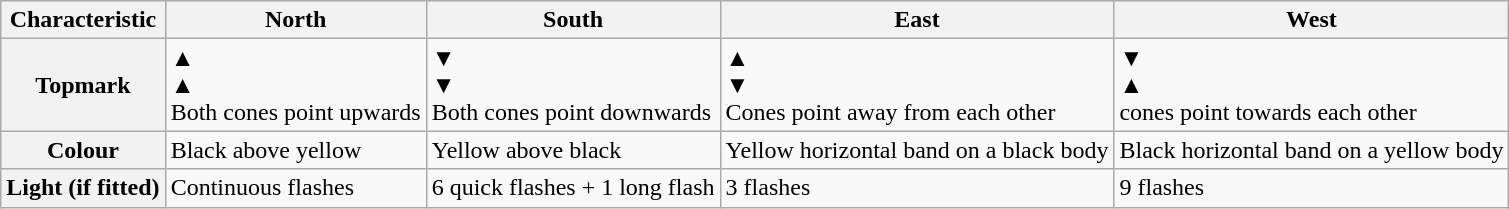<table class=wikitable>
<tr>
<th>Characteristic</th>
<th>North</th>
<th>South</th>
<th>East</th>
<th>West</th>
</tr>
<tr>
<th>Topmark</th>
<td>▲<br>▲<br>Both cones point upwards</td>
<td>▼<br>▼<br>Both cones point downwards</td>
<td>▲<br>▼<br>Cones point away from each other</td>
<td>▼<br>▲<br>cones point towards each other</td>
</tr>
<tr>
<th>Colour</th>
<td>Black above yellow</td>
<td>Yellow above black</td>
<td>Yellow horizontal band on a black body</td>
<td>Black horizontal band on a yellow body</td>
</tr>
<tr>
<th>Light (if fitted)</th>
<td>Continuous flashes</td>
<td>6 quick flashes + 1 long flash</td>
<td>3 flashes</td>
<td>9 flashes</td>
</tr>
</table>
